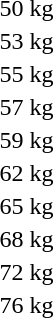<table>
<tr>
<td rowspan=2>50 kg</td>
<td rowspan=2></td>
<td rowspan=2></td>
<td></td>
</tr>
<tr>
<td></td>
</tr>
<tr>
<td rowspan=2>53 kg</td>
<td rowspan=2></td>
<td rowspan=2></td>
<td></td>
</tr>
<tr>
<td></td>
</tr>
<tr>
<td rowspan=2>55 kg</td>
<td rowspan=2></td>
<td rowspan=2></td>
<td></td>
</tr>
<tr>
<td></td>
</tr>
<tr>
<td rowspan=2>57 kg</td>
<td rowspan=2></td>
<td rowspan=2></td>
<td></td>
</tr>
<tr>
<td></td>
</tr>
<tr>
<td rowspan=2>59 kg</td>
<td rowspan=2></td>
<td rowspan=2></td>
<td></td>
</tr>
<tr>
<td></td>
</tr>
<tr>
<td rowspan=2>62 kg</td>
<td rowspan=2></td>
<td rowspan=2></td>
<td></td>
</tr>
<tr>
<td></td>
</tr>
<tr>
<td rowspan=2>65 kg</td>
<td rowspan=2></td>
<td rowspan=2></td>
<td></td>
</tr>
<tr>
<td></td>
</tr>
<tr>
<td rowspan=2>68 kg</td>
<td rowspan=2></td>
<td rowspan=2></td>
<td></td>
</tr>
<tr>
<td></td>
</tr>
<tr>
<td rowspan=2>72 kg</td>
<td rowspan=2></td>
<td rowspan=2></td>
<td></td>
</tr>
<tr>
<td></td>
</tr>
<tr>
<td rowspan=2>76 kg</td>
<td rowspan=2></td>
<td rowspan=2></td>
<td></td>
</tr>
<tr>
<td></td>
</tr>
</table>
